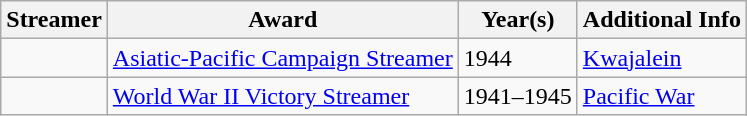<table class=wikitable>
<tr>
<th>Streamer</th>
<th>Award</th>
<th>Year(s)</th>
<th>Additional Info</th>
</tr>
<tr>
<td></td>
<td><a href='#'>Asiatic-Pacific Campaign Streamer</a></td>
<td>1944</td>
<td><a href='#'>Kwajalein</a></td>
</tr>
<tr>
<td></td>
<td><a href='#'>World War II Victory Streamer</a></td>
<td>1941–1945</td>
<td><a href='#'>Pacific War</a></td>
</tr>
</table>
